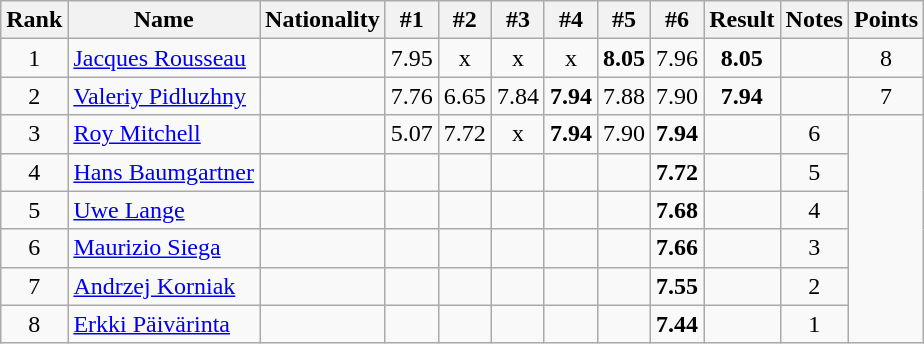<table class="wikitable sortable" style="text-align:center">
<tr>
<th>Rank</th>
<th>Name</th>
<th>Nationality</th>
<th>#1</th>
<th>#2</th>
<th>#3</th>
<th>#4</th>
<th>#5</th>
<th>#6</th>
<th>Result</th>
<th>Notes</th>
<th>Points</th>
</tr>
<tr>
<td>1</td>
<td align=left><a href='#'>Jacques Rousseau</a></td>
<td align=left></td>
<td>7.95</td>
<td>x</td>
<td>x</td>
<td>x</td>
<td><strong>8.05</strong></td>
<td>7.96</td>
<td><strong>8.05</strong></td>
<td></td>
<td>8</td>
</tr>
<tr>
<td>2</td>
<td align=left><a href='#'>Valeriy Pidluzhny</a></td>
<td align=left></td>
<td>7.76</td>
<td>6.65</td>
<td>7.84</td>
<td><strong>7.94</strong></td>
<td>7.88</td>
<td>7.90</td>
<td><strong>7.94</strong></td>
<td></td>
<td>7</td>
</tr>
<tr>
<td>3</td>
<td align=left><a href='#'>Roy Mitchell</a></td>
<td align=left></td>
<td>5.07</td>
<td>7.72</td>
<td>x</td>
<td><strong>7.94</strong></td>
<td>7.90</td>
<td><strong>7.94</strong></td>
<td></td>
<td>6</td>
</tr>
<tr>
<td>4</td>
<td align=left><a href='#'>Hans Baumgartner</a></td>
<td align=left></td>
<td></td>
<td></td>
<td></td>
<td></td>
<td></td>
<td><strong>7.72</strong></td>
<td></td>
<td>5</td>
</tr>
<tr>
<td>5</td>
<td align=left><a href='#'>Uwe Lange</a></td>
<td align=left></td>
<td></td>
<td></td>
<td></td>
<td></td>
<td></td>
<td><strong>7.68</strong></td>
<td></td>
<td>4</td>
</tr>
<tr>
<td>6</td>
<td align=left><a href='#'>Maurizio Siega</a></td>
<td align=left></td>
<td></td>
<td></td>
<td></td>
<td></td>
<td></td>
<td><strong>7.66</strong></td>
<td></td>
<td>3</td>
</tr>
<tr>
<td>7</td>
<td align=left><a href='#'>Andrzej Korniak</a></td>
<td align=left></td>
<td></td>
<td></td>
<td></td>
<td></td>
<td></td>
<td><strong>7.55</strong></td>
<td></td>
<td>2</td>
</tr>
<tr>
<td>8</td>
<td align=left><a href='#'>Erkki Päivärinta</a></td>
<td align=left></td>
<td></td>
<td></td>
<td></td>
<td></td>
<td></td>
<td><strong>7.44</strong></td>
<td></td>
<td>1</td>
</tr>
</table>
